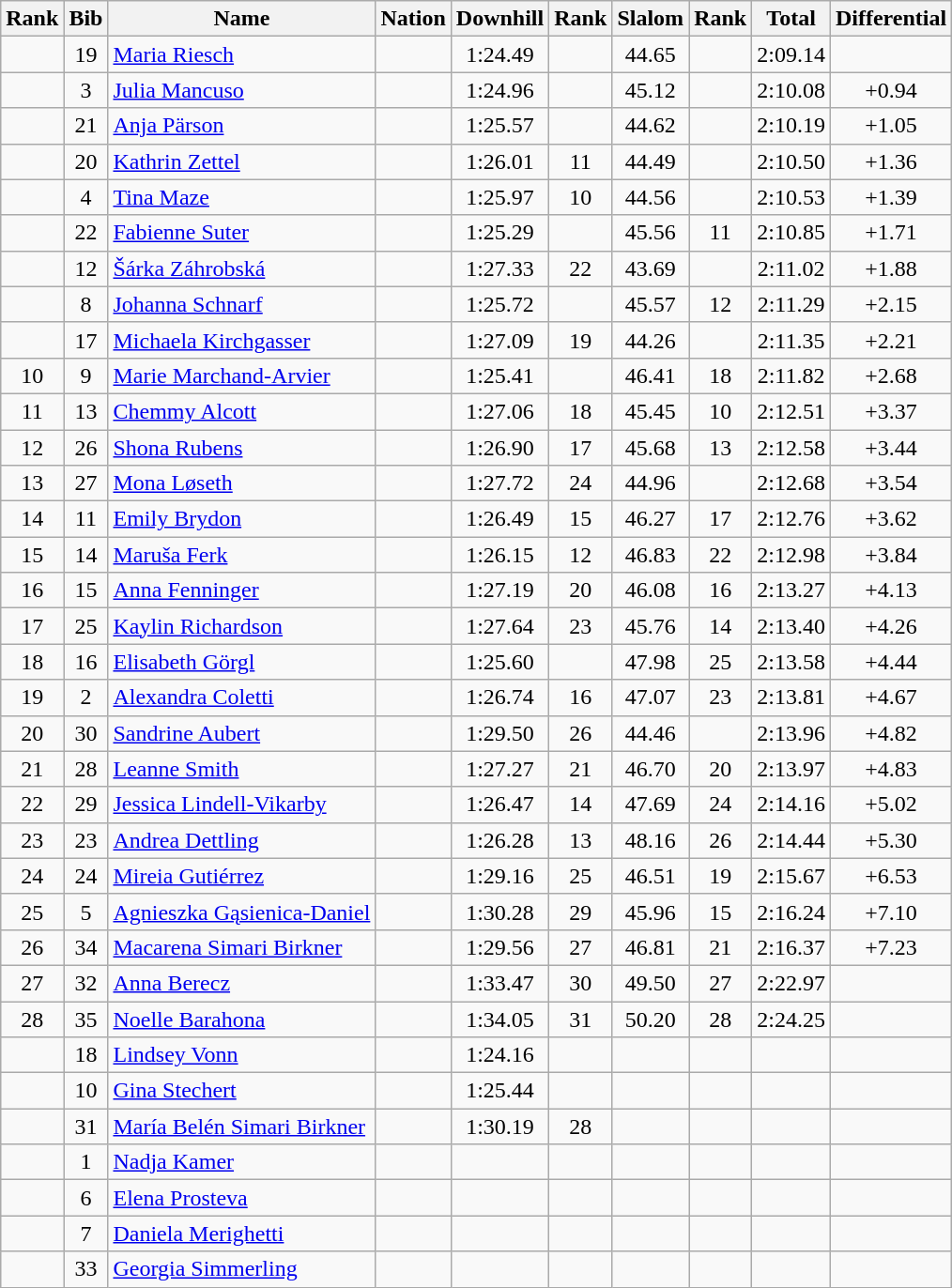<table class="wikitable sortable" style="text-align:center">
<tr>
<th>Rank</th>
<th>Bib</th>
<th>Name</th>
<th>Nation</th>
<th>Downhill</th>
<th>Rank</th>
<th>Slalom</th>
<th>Rank</th>
<th>Total</th>
<th>Differential</th>
</tr>
<tr>
<td></td>
<td>19</td>
<td align=left><a href='#'>Maria Riesch</a></td>
<td align=left></td>
<td>1:24.49</td>
<td></td>
<td>44.65</td>
<td></td>
<td>2:09.14</td>
<td></td>
</tr>
<tr>
<td></td>
<td>3</td>
<td align=left><a href='#'>Julia Mancuso</a></td>
<td align=left></td>
<td>1:24.96</td>
<td></td>
<td>45.12</td>
<td></td>
<td>2:10.08</td>
<td>+0.94</td>
</tr>
<tr>
<td></td>
<td>21</td>
<td align=left><a href='#'>Anja Pärson</a></td>
<td align=left></td>
<td>1:25.57</td>
<td></td>
<td>44.62</td>
<td></td>
<td>2:10.19</td>
<td>+1.05</td>
</tr>
<tr>
<td></td>
<td>20</td>
<td align=left><a href='#'>Kathrin Zettel</a></td>
<td align=left></td>
<td>1:26.01</td>
<td>11</td>
<td>44.49</td>
<td></td>
<td>2:10.50</td>
<td>+1.36</td>
</tr>
<tr>
<td></td>
<td>4</td>
<td align=left><a href='#'>Tina Maze</a></td>
<td align=left></td>
<td>1:25.97</td>
<td>10</td>
<td>44.56</td>
<td></td>
<td>2:10.53</td>
<td>+1.39</td>
</tr>
<tr>
<td></td>
<td>22</td>
<td align=left><a href='#'>Fabienne Suter</a></td>
<td align=left></td>
<td>1:25.29</td>
<td></td>
<td>45.56</td>
<td>11</td>
<td>2:10.85</td>
<td>+1.71</td>
</tr>
<tr>
<td></td>
<td>12</td>
<td align=left><a href='#'>Šárka Záhrobská</a></td>
<td align=left></td>
<td>1:27.33</td>
<td>22</td>
<td>43.69</td>
<td></td>
<td>2:11.02</td>
<td>+1.88</td>
</tr>
<tr>
<td></td>
<td>8</td>
<td align=left><a href='#'>Johanna Schnarf</a></td>
<td align=left></td>
<td>1:25.72</td>
<td></td>
<td>45.57</td>
<td>12</td>
<td>2:11.29</td>
<td>+2.15</td>
</tr>
<tr>
<td></td>
<td>17</td>
<td align=left><a href='#'>Michaela Kirchgasser</a></td>
<td align=left></td>
<td>1:27.09</td>
<td>19</td>
<td>44.26</td>
<td></td>
<td>2:11.35</td>
<td>+2.21</td>
</tr>
<tr>
<td>10</td>
<td>9</td>
<td align=left><a href='#'>Marie Marchand-Arvier</a></td>
<td align=left></td>
<td>1:25.41</td>
<td></td>
<td>46.41</td>
<td>18</td>
<td>2:11.82</td>
<td>+2.68</td>
</tr>
<tr>
<td>11</td>
<td>13</td>
<td align=left><a href='#'>Chemmy Alcott</a></td>
<td align=left></td>
<td>1:27.06</td>
<td>18</td>
<td>45.45</td>
<td>10</td>
<td>2:12.51</td>
<td>+3.37</td>
</tr>
<tr>
<td>12</td>
<td>26</td>
<td align=left><a href='#'>Shona Rubens</a></td>
<td align=left></td>
<td>1:26.90</td>
<td>17</td>
<td>45.68</td>
<td>13</td>
<td>2:12.58</td>
<td>+3.44</td>
</tr>
<tr>
<td>13</td>
<td>27</td>
<td align=left><a href='#'>Mona Løseth</a></td>
<td align=left></td>
<td>1:27.72</td>
<td>24</td>
<td>44.96</td>
<td></td>
<td>2:12.68</td>
<td>+3.54</td>
</tr>
<tr>
<td>14</td>
<td>11</td>
<td align=left><a href='#'>Emily Brydon</a></td>
<td align=left></td>
<td>1:26.49</td>
<td>15</td>
<td>46.27</td>
<td>17</td>
<td>2:12.76</td>
<td>+3.62</td>
</tr>
<tr>
<td>15</td>
<td>14</td>
<td align=left><a href='#'>Maruša Ferk</a></td>
<td align=left></td>
<td>1:26.15</td>
<td>12</td>
<td>46.83</td>
<td>22</td>
<td>2:12.98</td>
<td>+3.84</td>
</tr>
<tr>
<td>16</td>
<td>15</td>
<td align=left><a href='#'>Anna Fenninger</a></td>
<td align=left></td>
<td>1:27.19</td>
<td>20</td>
<td>46.08</td>
<td>16</td>
<td>2:13.27</td>
<td>+4.13</td>
</tr>
<tr>
<td>17</td>
<td>25</td>
<td align=left><a href='#'>Kaylin Richardson</a></td>
<td align=left></td>
<td>1:27.64</td>
<td>23</td>
<td>45.76</td>
<td>14</td>
<td>2:13.40</td>
<td>+4.26</td>
</tr>
<tr>
<td>18</td>
<td>16</td>
<td align=left><a href='#'>Elisabeth Görgl</a></td>
<td align=left></td>
<td>1:25.60</td>
<td></td>
<td>47.98</td>
<td>25</td>
<td>2:13.58</td>
<td>+4.44</td>
</tr>
<tr>
<td>19</td>
<td>2</td>
<td align=left><a href='#'>Alexandra Coletti</a></td>
<td align=left></td>
<td>1:26.74</td>
<td>16</td>
<td>47.07</td>
<td>23</td>
<td>2:13.81</td>
<td>+4.67</td>
</tr>
<tr>
<td>20</td>
<td>30</td>
<td align=left><a href='#'>Sandrine Aubert</a></td>
<td align=left></td>
<td>1:29.50</td>
<td>26</td>
<td>44.46</td>
<td></td>
<td>2:13.96</td>
<td>+4.82</td>
</tr>
<tr>
<td>21</td>
<td>28</td>
<td align=left><a href='#'>Leanne Smith</a></td>
<td align=left></td>
<td>1:27.27</td>
<td>21</td>
<td>46.70</td>
<td>20</td>
<td>2:13.97</td>
<td>+4.83</td>
</tr>
<tr>
<td>22</td>
<td>29</td>
<td align=left><a href='#'>Jessica Lindell-Vikarby</a></td>
<td align=left></td>
<td>1:26.47</td>
<td>14</td>
<td>47.69</td>
<td>24</td>
<td>2:14.16</td>
<td>+5.02</td>
</tr>
<tr>
<td>23</td>
<td>23</td>
<td align=left><a href='#'>Andrea Dettling</a></td>
<td align=left></td>
<td>1:26.28</td>
<td>13</td>
<td>48.16</td>
<td>26</td>
<td>2:14.44</td>
<td>+5.30</td>
</tr>
<tr>
<td>24</td>
<td>24</td>
<td align=left><a href='#'>Mireia Gutiérrez</a></td>
<td align=left></td>
<td>1:29.16</td>
<td>25</td>
<td>46.51</td>
<td>19</td>
<td>2:15.67</td>
<td>+6.53</td>
</tr>
<tr>
<td>25</td>
<td>5</td>
<td align=left><a href='#'>Agnieszka Gąsienica-Daniel</a></td>
<td align=left></td>
<td>1:30.28</td>
<td>29</td>
<td>45.96</td>
<td>15</td>
<td>2:16.24</td>
<td>+7.10</td>
</tr>
<tr>
<td>26</td>
<td>34</td>
<td align=left><a href='#'>Macarena Simari Birkner</a></td>
<td align=left></td>
<td>1:29.56</td>
<td>27</td>
<td>46.81</td>
<td>21</td>
<td>2:16.37</td>
<td>+7.23</td>
</tr>
<tr>
<td>27</td>
<td>32</td>
<td align=left><a href='#'>Anna Berecz</a></td>
<td align=left></td>
<td>1:33.47</td>
<td>30</td>
<td>49.50</td>
<td>27</td>
<td>2:22.97</td>
<td></td>
</tr>
<tr>
<td>28</td>
<td>35</td>
<td align=left><a href='#'>Noelle Barahona</a></td>
<td align=left></td>
<td>1:34.05</td>
<td>31</td>
<td>50.20</td>
<td>28</td>
<td>2:24.25</td>
<td></td>
</tr>
<tr>
<td></td>
<td>18</td>
<td align=left><a href='#'>Lindsey Vonn</a></td>
<td align=left></td>
<td>1:24.16</td>
<td></td>
<td></td>
<td></td>
<td></td>
<td></td>
</tr>
<tr>
<td></td>
<td>10</td>
<td align=left><a href='#'>Gina Stechert</a></td>
<td align=left></td>
<td>1:25.44</td>
<td></td>
<td></td>
<td></td>
<td></td>
<td></td>
</tr>
<tr>
<td></td>
<td>31</td>
<td align=left><a href='#'>María Belén Simari Birkner</a></td>
<td align=left></td>
<td>1:30.19</td>
<td>28</td>
<td></td>
<td></td>
<td></td>
<td></td>
</tr>
<tr>
<td></td>
<td>1</td>
<td align=left><a href='#'>Nadja Kamer</a></td>
<td align=left></td>
<td></td>
<td></td>
<td></td>
<td></td>
<td></td>
<td></td>
</tr>
<tr>
<td></td>
<td>6</td>
<td align=left><a href='#'>Elena Prosteva</a></td>
<td align=left></td>
<td></td>
<td></td>
<td></td>
<td></td>
<td></td>
<td></td>
</tr>
<tr>
<td></td>
<td>7</td>
<td align=left><a href='#'>Daniela Merighetti</a></td>
<td align=left></td>
<td></td>
<td></td>
<td></td>
<td></td>
<td></td>
<td></td>
</tr>
<tr>
<td></td>
<td>33</td>
<td align=left><a href='#'>Georgia Simmerling</a></td>
<td align=left></td>
<td></td>
<td></td>
<td></td>
<td></td>
<td></td>
<td></td>
</tr>
</table>
